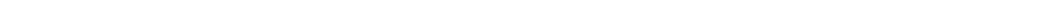<table style="width:88%; text-align:center;">
<tr style="color:white;">
<td style="background:"><strong>48</strong></td>
<td style="background:"><strong>8</strong></td>
<td style="background:"><strong>48</strong></td>
</tr>
</table>
